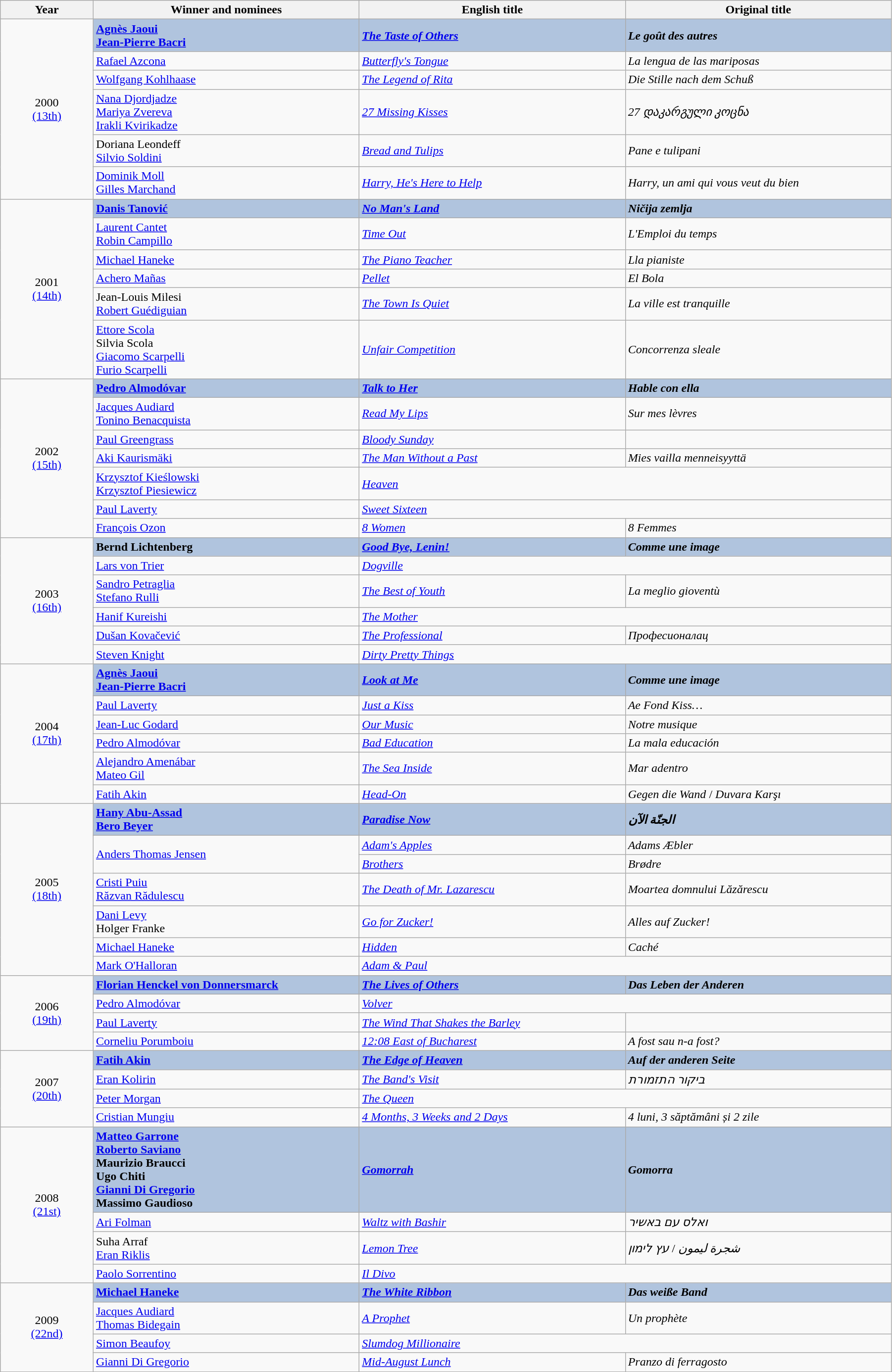<table class="wikitable" width="95%" cellpadding="5">
<tr>
<th width="100"><strong>Year</strong></th>
<th width="300"><strong>Winner and nominees</strong></th>
<th width="300"><strong>English title</strong></th>
<th width="300"><strong>Original title</strong></th>
</tr>
<tr>
<td rowspan="6" style="text-align:center;">2000<br><a href='#'>(13th)</a><br></td>
<td style="background:#B0C4DE;"><strong><a href='#'>Agnès Jaoui</a> <br> <a href='#'>Jean-Pierre Bacri</a></strong></td>
<td style="background:#B0C4DE;"><strong><em><a href='#'>The Taste of Others</a></em></strong></td>
<td style="background:#B0C4DE;"><strong><em>Le goût des autres</em></strong></td>
</tr>
<tr>
<td><a href='#'>Rafael Azcona</a></td>
<td><em><a href='#'>Butterfly's Tongue</a></em></td>
<td><em>La lengua de las mariposas</em></td>
</tr>
<tr>
<td><a href='#'>Wolfgang Kohlhaase</a></td>
<td><em><a href='#'>The Legend of Rita</a></em></td>
<td><em>Die Stille nach dem Schuß</em></td>
</tr>
<tr>
<td><a href='#'>Nana Djordjadze</a><br> <a href='#'>Mariya Zvereva</a><br> <a href='#'>Irakli Kvirikadze</a></td>
<td><em><a href='#'>27 Missing Kisses</a></em></td>
<td><em>27 დაკარგული კოცნა</em></td>
</tr>
<tr>
<td>Doriana Leondeff<br> <a href='#'>Silvio Soldini</a></td>
<td><em><a href='#'>Bread and Tulips</a></em></td>
<td><em>Pane e tulipani</em></td>
</tr>
<tr>
<td><a href='#'>Dominik Moll</a><br> <a href='#'>Gilles Marchand</a></td>
<td><em><a href='#'>Harry, He's Here to Help</a></em></td>
<td><em>Harry, un ami qui vous veut du bien</em></td>
</tr>
<tr>
<td rowspan="6" style="text-align:center;">2001<br><a href='#'>(14th)</a><br></td>
<td style="background:#B0C4DE;"><strong><a href='#'>Danis Tanović</a></strong></td>
<td style="background:#B0C4DE;"><strong><em><a href='#'>No Man's Land</a></em></strong></td>
<td style="background:#B0C4DE;"><strong><em>Ničija zemlja</em></strong></td>
</tr>
<tr>
<td><a href='#'>Laurent Cantet</a><br>  <a href='#'>Robin Campillo</a></td>
<td><em><a href='#'>Time Out</a></em></td>
<td><em>L'Emploi du temps</em></td>
</tr>
<tr>
<td><a href='#'>Michael Haneke</a></td>
<td><em><a href='#'>The Piano Teacher</a></em></td>
<td><em>Lla pianiste</em></td>
</tr>
<tr>
<td><a href='#'>Achero Mañas</a></td>
<td><em><a href='#'>Pellet</a></em></td>
<td><em>El Bola</em></td>
</tr>
<tr>
<td>Jean-Louis Milesi<br> <a href='#'>Robert Guédiguian</a></td>
<td><em><a href='#'>The Town Is Quiet</a></em></td>
<td><em>La ville est tranquille</em></td>
</tr>
<tr>
<td><a href='#'>Ettore Scola</a><br> Silvia Scola<br> <a href='#'>Giacomo Scarpelli</a><br> <a href='#'>Furio Scarpelli</a></td>
<td><em><a href='#'>Unfair Competition</a></em></td>
<td><em>Concorrenza sleale</em></td>
</tr>
<tr>
<td rowspan="7" style="text-align:center;">2002<br><a href='#'>(15th)</a><br></td>
<td style="background:#B0C4DE;"><strong><a href='#'>Pedro Almodóvar</a></strong></td>
<td style="background:#B0C4DE;"><strong><em><a href='#'>Talk to Her</a></em></strong></td>
<td style="background:#B0C4DE;"><strong><em>Hable con ella</em></strong></td>
</tr>
<tr>
<td><a href='#'>Jacques Audiard</a><br> <a href='#'>Tonino Benacquista</a></td>
<td><em><a href='#'>Read My Lips</a></em></td>
<td><em>Sur mes lèvres</em></td>
</tr>
<tr>
<td><a href='#'>Paul Greengrass</a></td>
<td><em><a href='#'>Bloody Sunday</a></em></td>
<td></td>
</tr>
<tr>
<td><a href='#'>Aki Kaurismäki</a></td>
<td><em><a href='#'>The Man Without a Past</a></em></td>
<td><em>Mies vailla menneisyyttä</em></td>
</tr>
<tr>
<td><a href='#'>Krzysztof Kieślowski</a><br> <a href='#'>Krzysztof Piesiewicz</a></td>
<td colspan="2"><em><a href='#'>Heaven</a></em></td>
</tr>
<tr>
<td><a href='#'>Paul Laverty</a></td>
<td colspan="2"><em><a href='#'>Sweet Sixteen</a></em></td>
</tr>
<tr>
<td><a href='#'>François Ozon</a></td>
<td><em><a href='#'>8 Women</a></em></td>
<td><em>8 Femmes</em></td>
</tr>
<tr>
<td rowspan="6" style="text-align:center;">2003<br><a href='#'>(16th)</a><br></td>
<td style="background:#B0C4DE;"><strong>Bernd Lichtenberg</strong></td>
<td style="background:#B0C4DE;"><strong><em><a href='#'>Good Bye, Lenin!</a></em></strong></td>
<td style="background:#B0C4DE;"><strong><em>Comme une image</em></strong></td>
</tr>
<tr>
<td><a href='#'>Lars von Trier</a></td>
<td colspan="2"><em><a href='#'>Dogville</a></em></td>
</tr>
<tr>
<td><a href='#'>Sandro Petraglia</a> <br> <a href='#'>Stefano Rulli</a></td>
<td><em><a href='#'>The Best of Youth</a></em></td>
<td><em>La meglio gioventù</em></td>
</tr>
<tr>
<td><a href='#'>Hanif Kureishi</a></td>
<td colspan="2"><em><a href='#'>The Mother</a></em></td>
</tr>
<tr>
<td><a href='#'>Dušan Kovačević</a></td>
<td><em><a href='#'>The Professional</a></em></td>
<td><em>Професионалац</em></td>
</tr>
<tr>
<td><a href='#'>Steven Knight</a></td>
<td colspan="2"><em><a href='#'>Dirty Pretty Things</a></em></td>
</tr>
<tr>
<td rowspan="6" style="text-align:center;">2004<br><a href='#'>(17th)</a><br></td>
<td style="background:#B0C4DE;"><strong><a href='#'>Agnès Jaoui</a><br> <a href='#'>Jean-Pierre Bacri</a></strong></td>
<td style="background:#B0C4DE;"><strong><em><a href='#'>Look at Me</a></em></strong></td>
<td style="background:#B0C4DE;"><strong><em>Comme une image</em></strong></td>
</tr>
<tr>
<td><a href='#'>Paul Laverty</a></td>
<td><em><a href='#'>Just a Kiss</a></em></td>
<td><em>Ae Fond Kiss…</em></td>
</tr>
<tr>
<td><a href='#'>Jean-Luc Godard</a></td>
<td><em><a href='#'>Our Music</a></em></td>
<td><em>Notre musique</em></td>
</tr>
<tr>
<td><a href='#'>Pedro Almodóvar</a></td>
<td><em><a href='#'>Bad Education</a></em></td>
<td><em>La mala educación</em></td>
</tr>
<tr>
<td><a href='#'>Alejandro Amenábar</a> <br> <a href='#'>Mateo Gil</a></td>
<td><em><a href='#'>The Sea Inside</a></em></td>
<td><em>Mar adentro</em></td>
</tr>
<tr>
<td><a href='#'>Fatih Akin</a></td>
<td><em><a href='#'>Head-On</a></em></td>
<td><em>Gegen die Wand</em> / <em>Duvara Karşı</em></td>
</tr>
<tr>
<td rowspan="7" style="text-align:center;">2005<br><a href='#'>(18th)</a><br></td>
<td style="background:#B0C4DE;"><strong><a href='#'>Hany Abu-Assad</a><br> <a href='#'>Bero Beyer</a></strong></td>
<td style="background:#B0C4DE;"><strong><em><a href='#'>Paradise Now</a></em></strong></td>
<td style="background:#B0C4DE;"><strong><em>الجنّة الآن</em></strong></td>
</tr>
<tr>
<td rowspan="2"><a href='#'>Anders Thomas Jensen</a></td>
<td><em><a href='#'>Adam's Apples</a></em></td>
<td><em>Adams Æbler</em></td>
</tr>
<tr>
<td><em><a href='#'>Brothers</a></em></td>
<td><em>Brødre</em></td>
</tr>
<tr>
<td><a href='#'>Cristi Puiu</a><br> <a href='#'>Răzvan Rădulescu</a></td>
<td><em><a href='#'>The Death of Mr. Lazarescu</a></em></td>
<td><em>Moartea domnului Lăzărescu</em></td>
</tr>
<tr>
<td><a href='#'>Dani Levy</a> <br> Holger Franke</td>
<td><em><a href='#'>Go for Zucker!</a></em></td>
<td><em>Alles auf Zucker!</em></td>
</tr>
<tr>
<td><a href='#'>Michael Haneke</a></td>
<td><em><a href='#'>Hidden</a></em></td>
<td><em>Caché</em></td>
</tr>
<tr>
<td><a href='#'>Mark O'Halloran</a></td>
<td colspan="2"><em><a href='#'>Adam & Paul</a></em></td>
</tr>
<tr>
<td rowspan="4" style="text-align:center;">2006<br><a href='#'>(19th)</a><br></td>
<td style="background:#B0C4DE;"><strong><a href='#'>Florian Henckel von Donnersmarck</a></strong></td>
<td style="background:#B0C4DE;"><strong><em><a href='#'>The Lives of Others</a></em></strong></td>
<td style="background:#B0C4DE;"><strong><em>Das Leben der Anderen</em></strong></td>
</tr>
<tr>
<td><a href='#'>Pedro Almodóvar</a></td>
<td colspan="2"><em><a href='#'>Volver</a></em></td>
</tr>
<tr>
<td><a href='#'>Paul Laverty</a></td>
<td><em><a href='#'>The Wind That Shakes the Barley</a></em></td>
<td></td>
</tr>
<tr>
<td><a href='#'>Corneliu Porumboiu</a></td>
<td><em><a href='#'>12:08 East of Bucharest</a></em></td>
<td><em>A fost sau n-a fost?</em></td>
</tr>
<tr>
<td rowspan="4" style="text-align:center;">2007<br><a href='#'>(20th)</a><br></td>
<td style="background:#B0C4DE;"><strong><a href='#'>Fatih Akin</a></strong></td>
<td style="background:#B0C4DE;"><strong><em><a href='#'>The Edge of Heaven</a></em></strong></td>
<td style="background:#B0C4DE;"><strong><em>Auf der anderen Seite</em></strong></td>
</tr>
<tr>
<td><a href='#'>Eran Kolirin</a></td>
<td><em><a href='#'>The Band's Visit</a></em></td>
<td><em>ביקור התזמורת</em></td>
</tr>
<tr>
<td><a href='#'>Peter Morgan</a></td>
<td colspan="2"><em><a href='#'>The Queen</a></em></td>
</tr>
<tr>
<td><a href='#'>Cristian Mungiu</a></td>
<td><em><a href='#'>4 Months, 3 Weeks and 2 Days</a></em></td>
<td><em>4 luni, 3 săptămâni și 2 zile</em></td>
</tr>
<tr>
<td rowspan="4" style="text-align:center;">2008<br><a href='#'>(21st)</a><br></td>
<td style="background:#B0C4DE;"><strong><a href='#'>Matteo Garrone</a><br> <a href='#'>Roberto Saviano</a><br> Maurizio Braucci<br> Ugo Chiti<br> <a href='#'>Gianni Di Gregorio</a><br> Massimo Gaudioso</strong></td>
<td style="background:#B0C4DE;"><strong><em><a href='#'>Gomorrah</a></em></strong></td>
<td style="background:#B0C4DE;"><strong><em>Gomorra</em></strong></td>
</tr>
<tr>
<td><a href='#'>Ari Folman</a></td>
<td><em><a href='#'>Waltz with Bashir</a></em></td>
<td><em>ואלס עם באשיר</em></td>
</tr>
<tr>
<td>Suha Arraf<br> <a href='#'>Eran Riklis</a></td>
<td><em><a href='#'>Lemon Tree</a></em></td>
<td><em>شجرة ليمون</em> /  <em>עץ לימון</em></td>
</tr>
<tr>
<td><a href='#'>Paolo Sorrentino</a></td>
<td colspan="2"><em><a href='#'>Il Divo</a></em></td>
</tr>
<tr>
<td rowspan="4" style="text-align:center;">2009<br><a href='#'>(22nd)</a><br></td>
<td style="background:#B0C4DE;"><strong><a href='#'>Michael Haneke</a></strong></td>
<td style="background:#B0C4DE;"><strong><em><a href='#'>The White Ribbon</a></em></strong></td>
<td style="background:#B0C4DE;"><strong><em>Das weiße Band</em></strong></td>
</tr>
<tr>
<td><a href='#'>Jacques Audiard</a> <br> <a href='#'>Thomas Bidegain</a></td>
<td><em><a href='#'>A Prophet</a></em></td>
<td><em>Un prophète</em></td>
</tr>
<tr>
<td><a href='#'>Simon Beaufoy</a></td>
<td colspan="2"><em><a href='#'>Slumdog Millionaire</a></em></td>
</tr>
<tr>
<td><a href='#'>Gianni Di Gregorio</a></td>
<td><em><a href='#'>Mid-August Lunch</a></em></td>
<td><em>Pranzo di ferragosto</em></td>
</tr>
<tr>
</tr>
</table>
